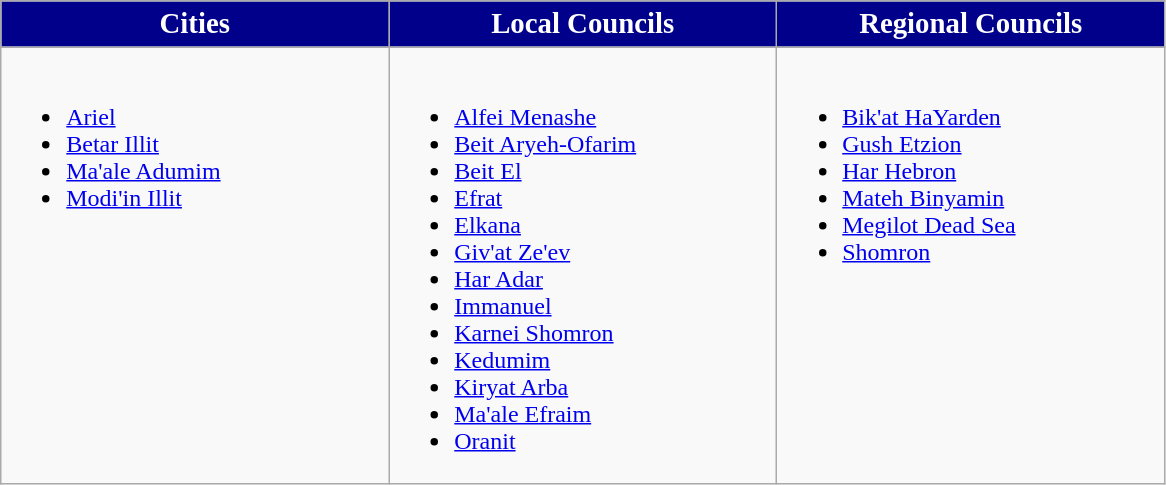<table class="wikitable">
<tr>
<th width="250;" style="font-size:larger; background:darkBlue; color:white;">Cities</th>
<th width="250;" style="font-size:larger; background:darkBlue; color:white;">Local Councils</th>
<th width="250;" style="font-size:larger; background:darkBlue; color:white;">Regional Councils</th>
</tr>
<tr>
<td valign="top"><br><ul><li><a href='#'>Ariel</a></li><li><a href='#'>Betar Illit</a></li><li><a href='#'>Ma'ale Adumim</a></li><li><a href='#'>Modi'in Illit</a></li></ul></td>
<td valign="top"><br><ul><li><a href='#'>Alfei Menashe</a></li><li><a href='#'>Beit Aryeh-Ofarim</a></li><li><a href='#'>Beit El</a></li><li><a href='#'>Efrat</a></li><li><a href='#'>Elkana</a></li><li><a href='#'>Giv'at Ze'ev</a></li><li><a href='#'>Har Adar</a></li><li><a href='#'>Immanuel</a></li><li><a href='#'>Karnei Shomron</a></li><li><a href='#'>Kedumim</a></li><li><a href='#'>Kiryat Arba</a></li><li><a href='#'>Ma'ale Efraim</a></li><li><a href='#'>Oranit</a></li></ul></td>
<td valign="top"><br><ul><li><a href='#'>Bik'at HaYarden</a></li><li><a href='#'>Gush Etzion</a></li><li><a href='#'>Har Hebron</a></li><li><a href='#'>Mateh Binyamin</a></li><li><a href='#'>Megilot Dead Sea</a></li><li><a href='#'>Shomron</a></li></ul></td>
</tr>
</table>
